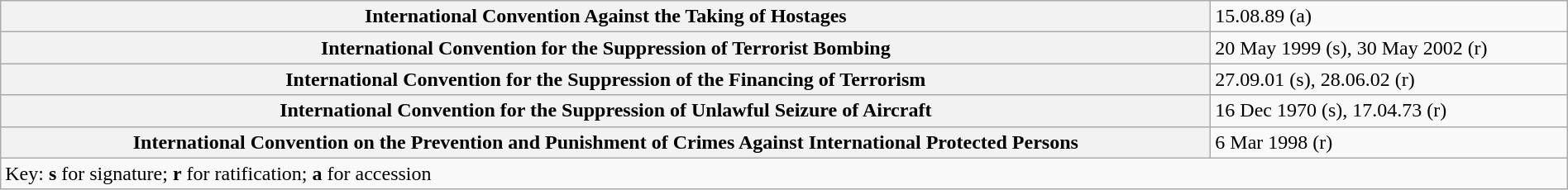<table class="wikitable plainrowheaders mw-collapsible mw-collapsed" style="width:100%">
<tr>
<th scope=row>International Convention Against the Taking of Hostages</th>
<td>15.08.89 (a)</td>
</tr>
<tr>
<th scope=row>International Convention for the Suppression of Terrorist Bombing</th>
<td>20 May 1999 (s), 30 May 2002 (r)</td>
</tr>
<tr>
<th scope=row>International Convention for the Suppression of the Financing of Terrorism</th>
<td>27.09.01 (s), 28.06.02 (r)</td>
</tr>
<tr>
<th scope=row>International Convention for the Suppression of Unlawful Seizure of Aircraft</th>
<td>16 Dec 1970 (s), 17.04.73 (r)</td>
</tr>
<tr>
<th scope=row>International Convention on the Prevention and Punishment of Crimes Against International Protected Persons</th>
<td>6 Mar 1998 (r)</td>
</tr>
<tr>
<td colspan=2>Key: <strong>s</strong> for signature; <strong>r</strong> for ratification; <strong>a</strong> for accession</td>
</tr>
</table>
